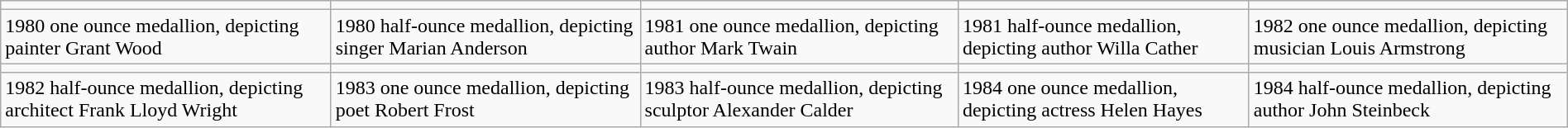<table class="wikitable" style="margin: 1em auto 1em auto;">
<tr>
<td></td>
<td></td>
<td></td>
<td></td>
<td></td>
</tr>
<tr>
<td>1980 one ounce medallion, depicting painter Grant Wood</td>
<td>1980 half-ounce medallion, depicting singer Marian Anderson</td>
<td>1981 one ounce medallion, depicting author Mark Twain</td>
<td>1981 half-ounce medallion, depicting author Willa Cather</td>
<td>1982 one ounce medallion, depicting musician Louis Armstrong</td>
</tr>
<tr>
<td></td>
<td></td>
<td></td>
<td></td>
<td></td>
</tr>
<tr>
<td>1982 half-ounce medallion, depicting architect Frank Lloyd Wright</td>
<td>1983 one ounce medallion, depicting poet Robert Frost</td>
<td>1983 half-ounce medallion, depicting sculptor Alexander Calder</td>
<td>1984 one ounce medallion, depicting actress Helen Hayes</td>
<td>1984 half-ounce medallion, depicting author John Steinbeck</td>
</tr>
</table>
